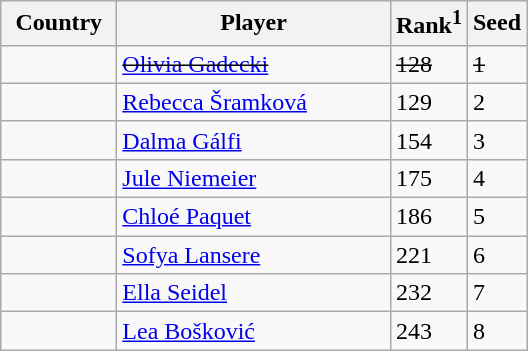<table class="sortable wikitable">
<tr>
<th width="70">Country</th>
<th width="175">Player</th>
<th>Rank<sup>1</sup></th>
<th>Seed</th>
</tr>
<tr>
<td><s></s></td>
<td><s><a href='#'>Olivia Gadecki</a></s></td>
<td><s>128</s></td>
<td><s>1</s></td>
</tr>
<tr>
<td></td>
<td><a href='#'>Rebecca Šramková</a></td>
<td>129</td>
<td>2</td>
</tr>
<tr>
<td></td>
<td><a href='#'>Dalma Gálfi</a></td>
<td>154</td>
<td>3</td>
</tr>
<tr>
<td></td>
<td><a href='#'>Jule Niemeier</a></td>
<td>175</td>
<td>4</td>
</tr>
<tr>
<td></td>
<td><a href='#'>Chloé Paquet</a></td>
<td>186</td>
<td>5</td>
</tr>
<tr>
<td></td>
<td><a href='#'>Sofya Lansere</a></td>
<td>221</td>
<td>6</td>
</tr>
<tr>
<td></td>
<td><a href='#'>Ella Seidel</a></td>
<td>232</td>
<td>7</td>
</tr>
<tr>
<td></td>
<td><a href='#'>Lea Bošković</a></td>
<td>243</td>
<td>8</td>
</tr>
</table>
